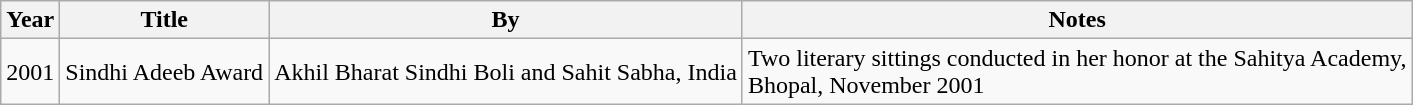<table class="wikitable">
<tr>
<th>Year</th>
<th>Title</th>
<th>By</th>
<th>Notes</th>
</tr>
<tr>
<td>2001</td>
<td>Sindhi Adeeb Award</td>
<td>Akhil Bharat Sindhi Boli and Sahit Sabha, India</td>
<td>Two literary sittings conducted in her honor at the Sahitya Academy,<br>Bhopal, November 2001</td>
</tr>
</table>
